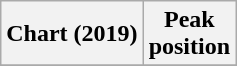<table class="wikitable plainrowheaders" style="text-align:center;">
<tr>
<th scope="col">Chart (2019)</th>
<th scope="col">Peak<br>position</th>
</tr>
<tr>
</tr>
</table>
